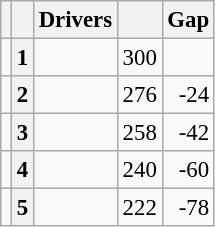<table class="wikitable" style="font-size: 95%;">
<tr>
<th></th>
<th></th>
<th>Drivers</th>
<th></th>
<th>Gap</th>
</tr>
<tr>
<td align="left"></td>
<th>1</th>
<td><br></td>
<td align="right">300</td>
<td align="right"></td>
</tr>
<tr>
<td align="left"></td>
<th>2</th>
<td><br></td>
<td align="right">276</td>
<td align="right">-24</td>
</tr>
<tr>
<td align="left"></td>
<th>3</th>
<td><br></td>
<td align="right">258</td>
<td align="right">-42</td>
</tr>
<tr>
<td align="left"></td>
<th>4</th>
<td><br></td>
<td align="right">240</td>
<td align="right">-60</td>
</tr>
<tr>
<td align="left"></td>
<th>5</th>
<td></td>
<td align="right">222</td>
<td align="right">-78</td>
</tr>
</table>
